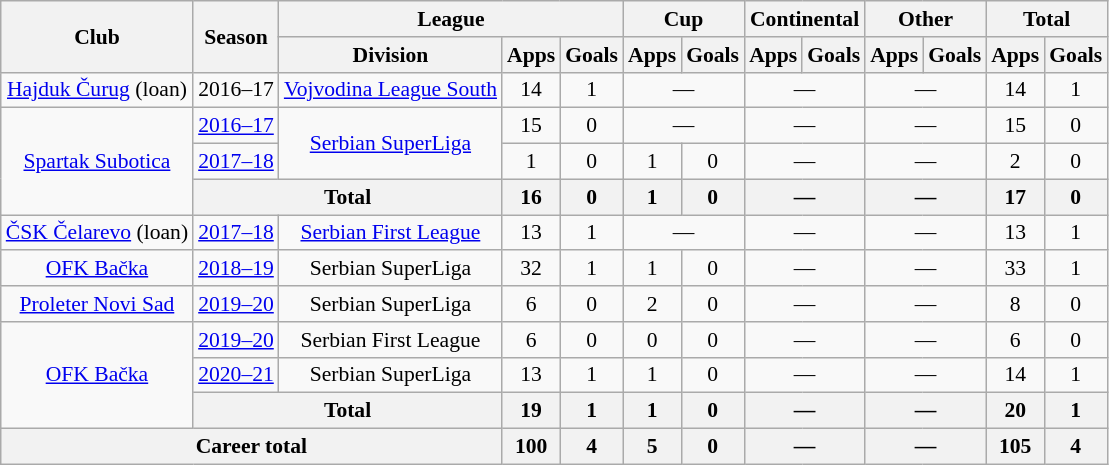<table class="wikitable" style="text-align: center;font-size:90%">
<tr>
<th rowspan="2">Club</th>
<th rowspan="2">Season</th>
<th colspan="3">League</th>
<th colspan="2">Cup</th>
<th colspan="2">Continental</th>
<th colspan="2">Other</th>
<th colspan="2">Total</th>
</tr>
<tr>
<th>Division</th>
<th>Apps</th>
<th>Goals</th>
<th>Apps</th>
<th>Goals</th>
<th>Apps</th>
<th>Goals</th>
<th>Apps</th>
<th>Goals</th>
<th>Apps</th>
<th>Goals</th>
</tr>
<tr>
<td><a href='#'>Hajduk Čurug</a> (loan)</td>
<td>2016–17</td>
<td><a href='#'>Vojvodina League South</a></td>
<td>14</td>
<td>1</td>
<td colspan="2">—</td>
<td colspan="2">—</td>
<td colspan="2">—</td>
<td>14</td>
<td>1</td>
</tr>
<tr>
<td rowspan="3"><a href='#'>Spartak Subotica</a></td>
<td><a href='#'>2016–17</a></td>
<td rowspan="2"><a href='#'>Serbian SuperLiga</a></td>
<td>15</td>
<td>0</td>
<td colspan="2">—</td>
<td colspan="2">—</td>
<td colspan="2">—</td>
<td>15</td>
<td>0</td>
</tr>
<tr>
<td><a href='#'>2017–18</a></td>
<td>1</td>
<td>0</td>
<td>1</td>
<td>0</td>
<td colspan="2">—</td>
<td colspan="2">—</td>
<td>2</td>
<td>0</td>
</tr>
<tr>
<th colspan="2">Total</th>
<th>16</th>
<th>0</th>
<th>1</th>
<th>0</th>
<th colspan="2">—</th>
<th colspan="2">—</th>
<th>17</th>
<th>0</th>
</tr>
<tr>
<td><a href='#'>ČSK Čelarevo</a> (loan)</td>
<td><a href='#'>2017–18</a></td>
<td><a href='#'>Serbian First League</a></td>
<td>13</td>
<td>1</td>
<td colspan="2">—</td>
<td colspan="2">—</td>
<td colspan="2">—</td>
<td>13</td>
<td>1</td>
</tr>
<tr>
<td><a href='#'>OFK Bačka</a></td>
<td><a href='#'>2018–19</a></td>
<td>Serbian SuperLiga</td>
<td>32</td>
<td>1</td>
<td>1</td>
<td>0</td>
<td colspan="2">—</td>
<td colspan="2">—</td>
<td>33</td>
<td>1</td>
</tr>
<tr>
<td><a href='#'>Proleter Novi Sad</a></td>
<td><a href='#'>2019–20</a></td>
<td>Serbian SuperLiga</td>
<td>6</td>
<td>0</td>
<td>2</td>
<td>0</td>
<td colspan="2">—</td>
<td colspan="2">—</td>
<td>8</td>
<td>0</td>
</tr>
<tr>
<td rowspan="3"><a href='#'>OFK Bačka</a></td>
<td><a href='#'>2019–20</a></td>
<td>Serbian First League</td>
<td>6</td>
<td>0</td>
<td>0</td>
<td>0</td>
<td colspan="2">—</td>
<td colspan="2">—</td>
<td>6</td>
<td>0</td>
</tr>
<tr>
<td><a href='#'>2020–21</a></td>
<td>Serbian SuperLiga</td>
<td>13</td>
<td>1</td>
<td>1</td>
<td>0</td>
<td colspan="2">—</td>
<td colspan="2">—</td>
<td>14</td>
<td>1</td>
</tr>
<tr>
<th colspan="2">Total</th>
<th>19</th>
<th>1</th>
<th>1</th>
<th>0</th>
<th colspan="2">—</th>
<th colspan="2">—</th>
<th>20</th>
<th>1</th>
</tr>
<tr>
<th colspan="3">Career total</th>
<th>100</th>
<th>4</th>
<th>5</th>
<th>0</th>
<th colspan="2">—</th>
<th colspan="2">—</th>
<th>105</th>
<th>4</th>
</tr>
</table>
